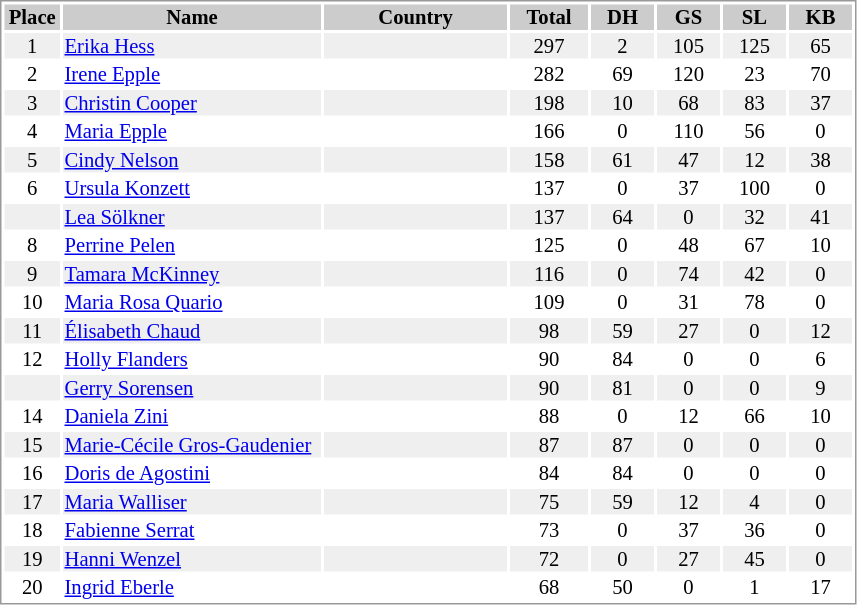<table border="0" style="border: 1px solid #999; background-color:#FFFFFF; text-align:center; font-size:86%; line-height:15px;">
<tr align="center" bgcolor="#CCCCCC">
<th width=35>Place</th>
<th width=170>Name</th>
<th width=120>Country</th>
<th width=50>Total</th>
<th width=40>DH</th>
<th width=40>GS</th>
<th width=40>SL</th>
<th width=40>KB</th>
</tr>
<tr bgcolor="#EFEFEF">
<td>1</td>
<td align="left"><a href='#'>Erika Hess</a></td>
<td align="left"></td>
<td>297</td>
<td>2</td>
<td>105</td>
<td>125</td>
<td>65</td>
</tr>
<tr>
<td>2</td>
<td align="left"><a href='#'>Irene Epple</a></td>
<td align="left"></td>
<td>282</td>
<td>69</td>
<td>120</td>
<td>23</td>
<td>70</td>
</tr>
<tr bgcolor="#EFEFEF">
<td>3</td>
<td align="left"><a href='#'>Christin Cooper</a></td>
<td align="left"></td>
<td>198</td>
<td>10</td>
<td>68</td>
<td>83</td>
<td>37</td>
</tr>
<tr>
<td>4</td>
<td align="left"><a href='#'>Maria Epple</a></td>
<td align="left"></td>
<td>166</td>
<td>0</td>
<td>110</td>
<td>56</td>
<td>0</td>
</tr>
<tr bgcolor="#EFEFEF">
<td>5</td>
<td align="left"><a href='#'>Cindy Nelson</a></td>
<td align="left"></td>
<td>158</td>
<td>61</td>
<td>47</td>
<td>12</td>
<td>38</td>
</tr>
<tr>
<td>6</td>
<td align="left"><a href='#'>Ursula Konzett</a></td>
<td align="left"></td>
<td>137</td>
<td>0</td>
<td>37</td>
<td>100</td>
<td>0</td>
</tr>
<tr bgcolor="#EFEFEF">
<td></td>
<td align="left"><a href='#'>Lea Sölkner</a></td>
<td align="left"></td>
<td>137</td>
<td>64</td>
<td>0</td>
<td>32</td>
<td>41</td>
</tr>
<tr>
<td>8</td>
<td align="left"><a href='#'>Perrine Pelen</a></td>
<td align="left"></td>
<td>125</td>
<td>0</td>
<td>48</td>
<td>67</td>
<td>10</td>
</tr>
<tr bgcolor="#EFEFEF">
<td>9</td>
<td align="left"><a href='#'>Tamara McKinney</a></td>
<td align="left"></td>
<td>116</td>
<td>0</td>
<td>74</td>
<td>42</td>
<td>0</td>
</tr>
<tr>
<td>10</td>
<td align="left"><a href='#'>Maria Rosa Quario</a></td>
<td align="left"></td>
<td>109</td>
<td>0</td>
<td>31</td>
<td>78</td>
<td>0</td>
</tr>
<tr bgcolor="#EFEFEF">
<td>11</td>
<td align="left"><a href='#'>Élisabeth Chaud</a></td>
<td align="left"></td>
<td>98</td>
<td>59</td>
<td>27</td>
<td>0</td>
<td>12</td>
</tr>
<tr>
<td>12</td>
<td align="left"><a href='#'>Holly Flanders</a></td>
<td align="left"></td>
<td>90</td>
<td>84</td>
<td>0</td>
<td>0</td>
<td>6</td>
</tr>
<tr bgcolor="#EFEFEF">
<td></td>
<td align="left"><a href='#'>Gerry Sorensen</a></td>
<td align="left"></td>
<td>90</td>
<td>81</td>
<td>0</td>
<td>0</td>
<td>9</td>
</tr>
<tr>
<td>14</td>
<td align="left"><a href='#'>Daniela Zini</a></td>
<td align="left"></td>
<td>88</td>
<td>0</td>
<td>12</td>
<td>66</td>
<td>10</td>
</tr>
<tr bgcolor="#EFEFEF">
<td>15</td>
<td align="left"><a href='#'>Marie-Cécile Gros-Gaudenier</a></td>
<td align="left"></td>
<td>87</td>
<td>87</td>
<td>0</td>
<td>0</td>
<td>0</td>
</tr>
<tr>
<td>16</td>
<td align="left"><a href='#'>Doris de Agostini</a></td>
<td align="left"></td>
<td>84</td>
<td>84</td>
<td>0</td>
<td>0</td>
<td>0</td>
</tr>
<tr bgcolor="#EFEFEF">
<td>17</td>
<td align="left"><a href='#'>Maria Walliser</a></td>
<td align="left"></td>
<td>75</td>
<td>59</td>
<td>12</td>
<td>4</td>
<td>0</td>
</tr>
<tr>
<td>18</td>
<td align="left"><a href='#'>Fabienne Serrat</a></td>
<td align="left"></td>
<td>73</td>
<td>0</td>
<td>37</td>
<td>36</td>
<td>0</td>
</tr>
<tr bgcolor="#EFEFEF">
<td>19</td>
<td align="left"><a href='#'>Hanni Wenzel</a></td>
<td align="left"></td>
<td>72</td>
<td>0</td>
<td>27</td>
<td>45</td>
<td>0</td>
</tr>
<tr>
<td>20</td>
<td align="left"><a href='#'>Ingrid Eberle</a></td>
<td align="left"></td>
<td>68</td>
<td>50</td>
<td>0</td>
<td>1</td>
<td>17</td>
</tr>
</table>
